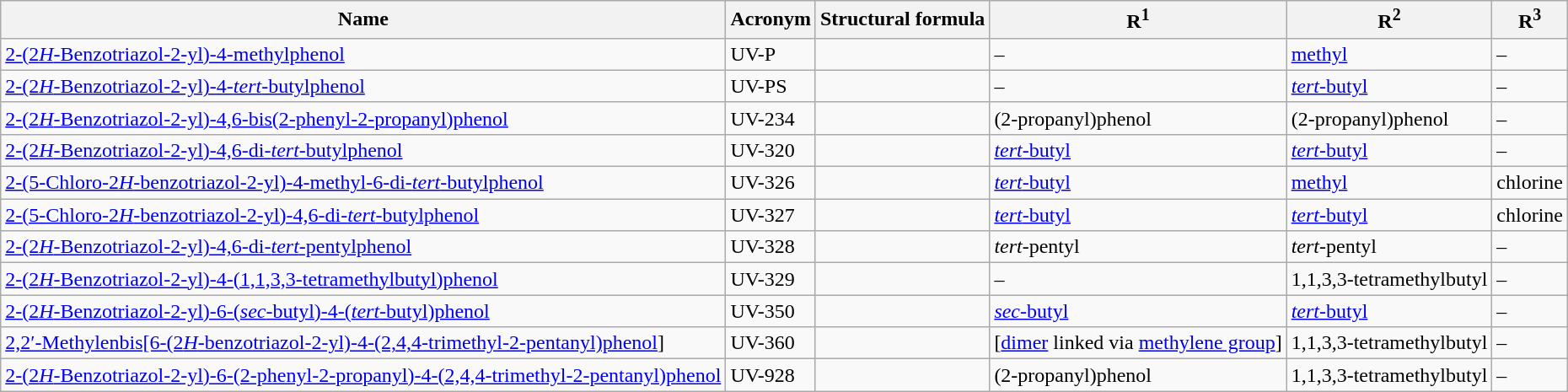<table class="wikitable sortable">
<tr>
<th>Name</th>
<th>Acronym</th>
<th class="unsortable">Structural formula</th>
<th>R<sup>1</sup></th>
<th>R<sup>2</sup></th>
<th>R<sup>3</sup></th>
</tr>
<tr>
<td><a href='#'>2-(2<em>H</em>-Benzotriazol-2-yl)-4-methylphenol</a></td>
<td>UV-P</td>
<td></td>
<td>–</td>
<td><a href='#'>methyl</a></td>
<td>–</td>
</tr>
<tr>
<td><a href='#'>2-(2<em>H</em>-Benzotriazol-2-yl)-4-<em>tert</em>-butylphenol</a></td>
<td>UV-PS</td>
<td></td>
<td>–</td>
<td><a href='#'><em>tert</em>-butyl</a></td>
<td>–</td>
</tr>
<tr>
<td><a href='#'>2-(2<em>H</em>-Benzotriazol-2-yl)-4,6-bis(2-phenyl-2-propanyl)phenol</a></td>
<td>UV-234</td>
<td></td>
<td>(2-propanyl)phenol</td>
<td>(2-propanyl)phenol</td>
<td>–</td>
</tr>
<tr>
<td><a href='#'>2-(2<em>H</em>-Benzotriazol-2-yl)-4,6-di-<em>tert</em>-butylphenol</a></td>
<td>UV-320</td>
<td></td>
<td><a href='#'><em>tert</em>-butyl</a></td>
<td><a href='#'><em>tert</em>-butyl</a></td>
<td>–</td>
</tr>
<tr>
<td><a href='#'>2-(5-Chloro-2<em>H</em>-benzotriazol-2-yl)-4-methyl-6-di-<em>tert</em>-butylphenol</a></td>
<td>UV-326</td>
<td></td>
<td><a href='#'><em>tert</em>-butyl</a></td>
<td><a href='#'>methyl</a></td>
<td>chlorine</td>
</tr>
<tr>
<td><a href='#'>2-(5-Chloro-2<em>H</em>-benzotriazol-2-yl)-4,6-di-<em>tert</em>-butylphenol</a></td>
<td>UV-327</td>
<td></td>
<td><a href='#'><em>tert</em>-butyl</a></td>
<td><a href='#'><em>tert</em>-butyl</a></td>
<td>chlorine</td>
</tr>
<tr>
<td><a href='#'>2-(2<em>H</em>-Benzotriazol-2-yl)-4,6-di-<em>tert</em>-pentylphenol</a></td>
<td>UV-328</td>
<td></td>
<td><em>tert</em>-pentyl</td>
<td><em>tert</em>-pentyl</td>
<td>–</td>
</tr>
<tr>
<td><a href='#'>2-(2<em>H</em>-Benzotriazol-2-yl)-4-(1,1,3,3-tetramethylbutyl)phenol</a></td>
<td>UV-329</td>
<td></td>
<td>–</td>
<td>1,1,3,3-tetramethylbutyl</td>
<td>–</td>
</tr>
<tr>
<td><a href='#'>2-(2<em>H</em>-Benzotriazol-2-yl)-6-(<em>sec</em>-butyl)-4-(<em>tert</em>-butyl)phenol</a></td>
<td>UV-350</td>
<td></td>
<td><a href='#'><em>sec</em>-butyl</a></td>
<td><a href='#'><em>tert</em>-butyl</a></td>
<td>–</td>
</tr>
<tr>
<td><a href='#'>2,2′-Methylenbis[6-(2<em>H</em>-benzotriazol-2-yl)-4-(2,4,4-trimethyl-2-pentanyl)phenol</a>]</td>
<td>UV-360</td>
<td></td>
<td>[<a href='#'>dimer</a> linked via <a href='#'>methylene group</a>]</td>
<td>1,1,3,3-tetramethylbutyl</td>
<td>–</td>
</tr>
<tr>
<td><a href='#'>2-(2<em>H</em>-Benzotriazol-2-yl)-6-(2-phenyl-2-propanyl)-4-(2,4,4-trimethyl-2-pentanyl)phenol</a></td>
<td>UV-928</td>
<td></td>
<td>(2-propanyl)phenol</td>
<td>1,1,3,3-tetramethylbutyl</td>
<td>–</td>
</tr>
</table>
